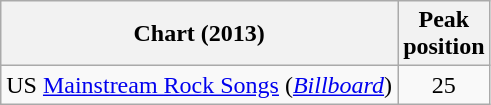<table class="wikitable sortable">
<tr>
<th>Chart (2013)</th>
<th>Peak<br>position</th>
</tr>
<tr>
<td>US <a href='#'>Mainstream Rock Songs</a> (<em><a href='#'>Billboard</a></em>)</td>
<td style="text-align:center;">25</td>
</tr>
</table>
